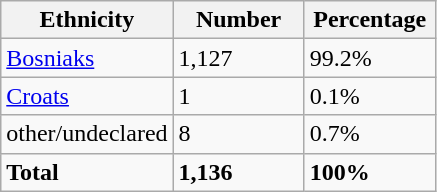<table class="wikitable">
<tr>
<th width="100px">Ethnicity</th>
<th width="80px">Number</th>
<th width="80px">Percentage</th>
</tr>
<tr>
<td><a href='#'>Bosniaks</a></td>
<td>1,127</td>
<td>99.2%</td>
</tr>
<tr>
<td><a href='#'>Croats</a></td>
<td>1</td>
<td>0.1%</td>
</tr>
<tr>
<td>other/undeclared</td>
<td>8</td>
<td>0.7%</td>
</tr>
<tr>
<td><strong>Total</strong></td>
<td><strong>1,136</strong></td>
<td><strong>100%</strong></td>
</tr>
</table>
